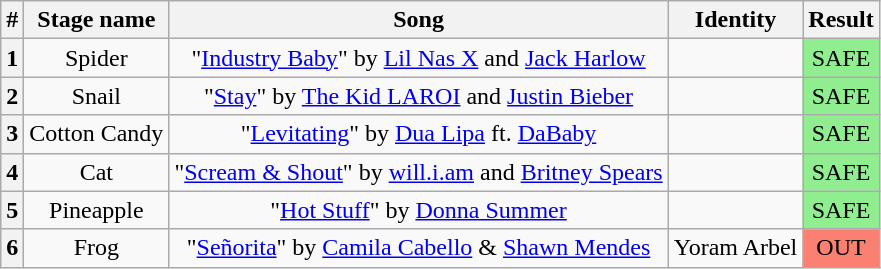<table class="wikitable plainrowheaders" style="text-align: center;">
<tr>
<th>#</th>
<th>Stage name</th>
<th>Song</th>
<th>Identity</th>
<th>Result</th>
</tr>
<tr>
<th>1</th>
<td>Spider</td>
<td>"<a href='#'>Industry Baby</a>" by <a href='#'>Lil Nas X</a> and <a href='#'>Jack Harlow</a></td>
<td></td>
<td bgcolor="lightgreen">SAFE</td>
</tr>
<tr>
<th>2</th>
<td>Snail</td>
<td>"<a href='#'>Stay</a>" by <a href='#'>The Kid LAROI</a> and <a href='#'>Justin Bieber</a></td>
<td></td>
<td bgcolor="lightgreen">SAFE</td>
</tr>
<tr>
<th>3</th>
<td>Cotton Candy</td>
<td>"<a href='#'>Levitating</a>" by <a href='#'>Dua Lipa</a> ft. <a href='#'>DaBaby</a></td>
<td></td>
<td bgcolor="lightgreen">SAFE</td>
</tr>
<tr>
<th>4</th>
<td>Cat</td>
<td>"<a href='#'>Scream & Shout</a>" by <a href='#'>will.i.am</a> and <a href='#'>Britney Spears</a></td>
<td></td>
<td bgcolor="lightgreen">SAFE</td>
</tr>
<tr>
<th>5</th>
<td>Pineapple</td>
<td>"<a href='#'>Hot Stuff</a>" by <a href='#'>Donna Summer</a></td>
<td></td>
<td bgcolor="lightgreen">SAFE</td>
</tr>
<tr>
<th>6</th>
<td>Frog</td>
<td>"<a href='#'>Señorita</a>" by <a href='#'>Camila Cabello</a> & <a href='#'>Shawn Mendes</a></td>
<td>Yoram Arbel</td>
<td bgcolor="salmon">OUT</td>
</tr>
</table>
